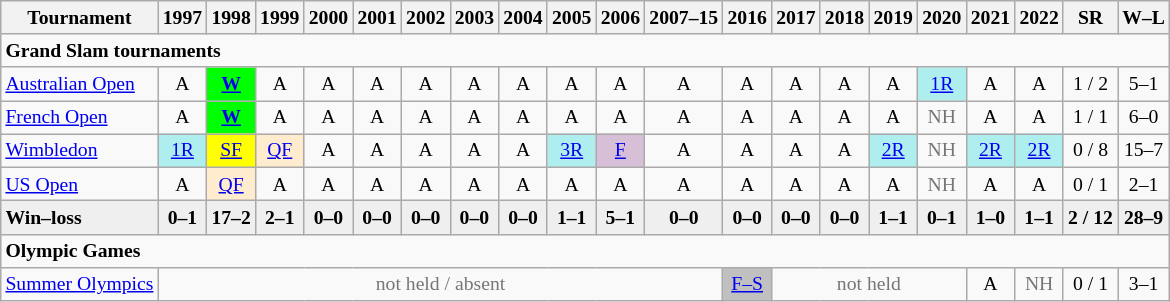<table class=wikitable style=font-size:82%;text-align:center>
<tr>
<th>Tournament</th>
<th>1997</th>
<th>1998</th>
<th>1999</th>
<th>2000</th>
<th>2001</th>
<th>2002</th>
<th>2003</th>
<th>2004</th>
<th>2005</th>
<th>2006</th>
<th>2007–15</th>
<th>2016</th>
<th>2017</th>
<th>2018</th>
<th>2019</th>
<th>2020</th>
<th>2021</th>
<th>2022</th>
<th>SR</th>
<th>W–L</th>
</tr>
<tr>
<td colspan="21" align="left"><strong>Grand Slam tournaments</strong></td>
</tr>
<tr>
<td align=left><a href='#'>Australian Open</a></td>
<td>A</td>
<td bgcolor=lime><a href='#'><strong>W</strong></a></td>
<td>A</td>
<td>A</td>
<td>A</td>
<td>A</td>
<td>A</td>
<td>A</td>
<td>A</td>
<td>A</td>
<td>A</td>
<td>A</td>
<td>A</td>
<td>A</td>
<td>A</td>
<td bgcolor=afeeee><a href='#'>1R</a></td>
<td>A</td>
<td>A</td>
<td>1 / 2</td>
<td>5–1</td>
</tr>
<tr>
<td align=left><a href='#'>French Open</a></td>
<td>A</td>
<td bgcolor=lime><a href='#'><strong>W</strong></a></td>
<td>A</td>
<td>A</td>
<td>A</td>
<td>A</td>
<td>A</td>
<td>A</td>
<td>A</td>
<td>A</td>
<td>A</td>
<td>A</td>
<td>A</td>
<td>A</td>
<td>A</td>
<td style="color:#767676;">NH</td>
<td>A</td>
<td>A</td>
<td>1 / 1</td>
<td>6–0</td>
</tr>
<tr>
<td align=left><a href='#'>Wimbledon</a></td>
<td bgcolor=afeeee><a href='#'>1R</a></td>
<td bgcolor=yellow><a href='#'>SF</a></td>
<td bgcolor=ffebcd><a href='#'>QF</a></td>
<td>A</td>
<td>A</td>
<td>A</td>
<td>A</td>
<td>A</td>
<td bgcolor=afeeee><a href='#'>3R</a></td>
<td bgcolor=thistle><a href='#'>F</a></td>
<td>A</td>
<td>A</td>
<td>A</td>
<td>A</td>
<td bgcolor=afeeee><a href='#'>2R</a></td>
<td style="color:#767676;">NH</td>
<td bgcolor=afeeee><a href='#'>2R</a></td>
<td bgcolor=afeeee><a href='#'>2R</a></td>
<td>0 / 8</td>
<td>15–7</td>
</tr>
<tr>
<td align=left><a href='#'>US Open</a></td>
<td>A</td>
<td bgcolor=ffebcd><a href='#'>QF</a></td>
<td>A</td>
<td>A</td>
<td>A</td>
<td>A</td>
<td>A</td>
<td>A</td>
<td>A</td>
<td>A</td>
<td>A</td>
<td>A</td>
<td>A</td>
<td>A</td>
<td>A</td>
<td style="color:#767676;">NH</td>
<td>A</td>
<td>A</td>
<td>0 / 1</td>
<td>2–1</td>
</tr>
<tr style="font-weight:bold; background:#efefef;">
<td style=text-align:left>Win–loss</td>
<td>0–1</td>
<td>17–2</td>
<td>2–1</td>
<td>0–0</td>
<td>0–0</td>
<td>0–0</td>
<td>0–0</td>
<td>0–0</td>
<td>1–1</td>
<td>5–1</td>
<td>0–0</td>
<td>0–0</td>
<td>0–0</td>
<td>0–0</td>
<td>1–1</td>
<td>0–1</td>
<td>1–0</td>
<td>1–1</td>
<td>2 / 12</td>
<td>28–9</td>
</tr>
<tr>
<td colspan="21" align="left"><strong>Olympic Games</strong></td>
</tr>
<tr>
<td align=left><a href='#'>Summer Olympics</a></td>
<td colspan=11 style=color:#767676>not held / absent</td>
<td bgcolor=silver><a href='#'>F–S</a></td>
<td colspan=4 style=color:#767676>not held</td>
<td>A</td>
<td style=color:#767676>NH</td>
<td>0 / 1</td>
<td>3–1</td>
</tr>
</table>
